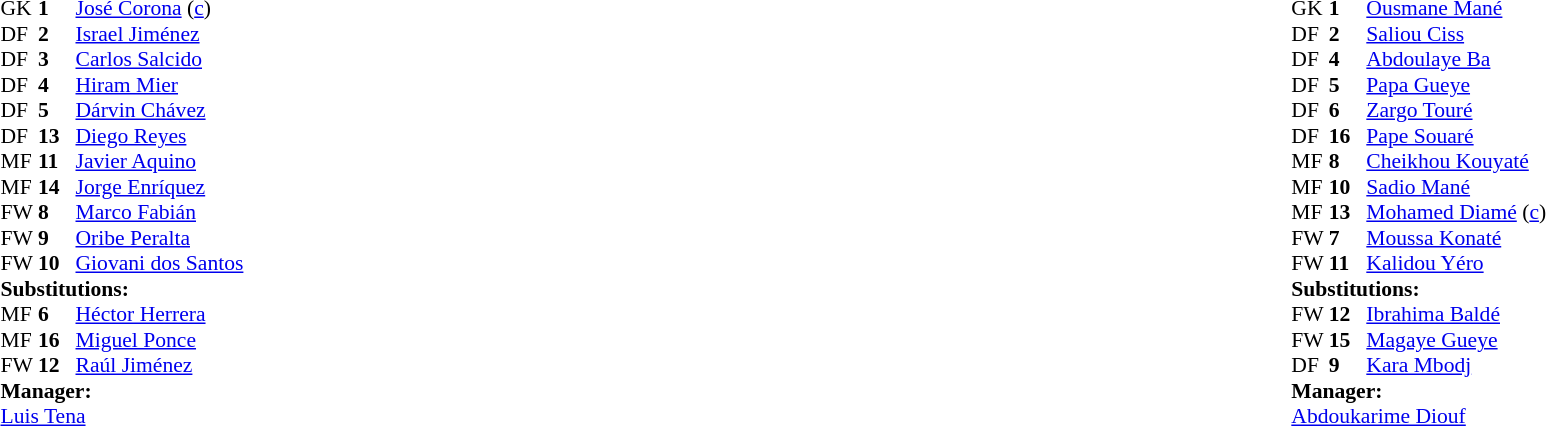<table width="100%">
<tr>
<td valign="top" width="50%"><br><table style="font-size: 90%" cellspacing="0" cellpadding="0">
<tr>
<th width="25"></th>
<th width="25"></th>
</tr>
<tr>
<td>GK</td>
<td><strong>1</strong></td>
<td><a href='#'>José Corona</a> (<a href='#'>c</a>)</td>
</tr>
<tr>
<td>DF</td>
<td><strong>2</strong></td>
<td><a href='#'>Israel Jiménez</a></td>
<td></td>
</tr>
<tr>
<td>DF</td>
<td><strong>3</strong></td>
<td><a href='#'>Carlos Salcido</a></td>
</tr>
<tr>
<td>DF</td>
<td><strong>4</strong></td>
<td><a href='#'>Hiram Mier</a></td>
</tr>
<tr>
<td>DF</td>
<td><strong>5</strong></td>
<td><a href='#'>Dárvin Chávez</a></td>
</tr>
<tr>
<td>DF</td>
<td><strong>13</strong></td>
<td><a href='#'>Diego Reyes</a></td>
</tr>
<tr>
<td>MF</td>
<td><strong>11</strong></td>
<td><a href='#'>Javier Aquino</a></td>
<td></td>
<td></td>
</tr>
<tr>
<td>MF</td>
<td><strong>14</strong></td>
<td><a href='#'>Jorge Enríquez</a></td>
</tr>
<tr>
<td>FW</td>
<td><strong>8</strong></td>
<td><a href='#'>Marco Fabián</a></td>
<td></td>
<td></td>
</tr>
<tr>
<td>FW</td>
<td><strong>9</strong></td>
<td><a href='#'>Oribe Peralta</a></td>
<td></td>
<td></td>
</tr>
<tr>
<td>FW</td>
<td><strong>10</strong></td>
<td><a href='#'>Giovani dos Santos</a></td>
</tr>
<tr>
<td colspan=3><strong>Substitutions:</strong></td>
</tr>
<tr>
<td>MF</td>
<td><strong>6</strong></td>
<td><a href='#'>Héctor Herrera</a></td>
<td></td>
<td></td>
</tr>
<tr>
<td>MF</td>
<td><strong>16</strong></td>
<td><a href='#'>Miguel Ponce</a></td>
<td></td>
<td></td>
</tr>
<tr>
<td>FW</td>
<td><strong>12</strong></td>
<td><a href='#'>Raúl Jiménez</a></td>
<td></td>
<td></td>
</tr>
<tr>
<td colspan=3><strong>Manager:</strong></td>
</tr>
<tr>
<td colspan=3><a href='#'>Luis Tena</a></td>
</tr>
</table>
</td>
<td valign="top"></td>
<td valign="top" width="50%"><br><table style="font-size: 90%" cellspacing="0" cellpadding="0" align="center">
<tr>
<th width=25></th>
<th width=25></th>
</tr>
<tr>
<td>GK</td>
<td><strong>1</strong></td>
<td><a href='#'>Ousmane Mané</a></td>
</tr>
<tr>
<td>DF</td>
<td><strong>2</strong></td>
<td><a href='#'>Saliou Ciss</a></td>
<td></td>
<td></td>
</tr>
<tr>
<td>DF</td>
<td><strong>4</strong></td>
<td><a href='#'>Abdoulaye Ba</a></td>
<td></td>
</tr>
<tr>
<td>DF</td>
<td><strong>5</strong></td>
<td><a href='#'>Papa Gueye</a></td>
</tr>
<tr>
<td>DF</td>
<td><strong>6</strong></td>
<td><a href='#'>Zargo Touré</a></td>
<td></td>
</tr>
<tr>
<td>DF</td>
<td><strong>16</strong></td>
<td><a href='#'>Pape Souaré</a></td>
<td></td>
</tr>
<tr>
<td>MF</td>
<td><strong>8</strong></td>
<td><a href='#'>Cheikhou Kouyaté</a></td>
</tr>
<tr>
<td>MF</td>
<td><strong>10</strong></td>
<td><a href='#'>Sadio Mané</a></td>
</tr>
<tr>
<td>MF</td>
<td><strong>13</strong></td>
<td><a href='#'>Mohamed Diamé</a> (<a href='#'>c</a>)</td>
<td></td>
<td></td>
</tr>
<tr>
<td>FW</td>
<td><strong>7</strong></td>
<td><a href='#'>Moussa Konaté</a></td>
</tr>
<tr>
<td>FW</td>
<td><strong>11</strong></td>
<td><a href='#'>Kalidou Yéro</a></td>
<td></td>
<td></td>
</tr>
<tr>
<td colspan=3><strong>Substitutions:</strong></td>
</tr>
<tr>
<td>FW</td>
<td><strong>12</strong></td>
<td><a href='#'>Ibrahima Baldé</a></td>
<td></td>
<td></td>
</tr>
<tr>
<td>FW</td>
<td><strong>15</strong></td>
<td><a href='#'>Magaye Gueye</a></td>
<td></td>
<td></td>
</tr>
<tr>
<td>DF</td>
<td><strong>9</strong></td>
<td><a href='#'>Kara Mbodj</a></td>
<td></td>
<td></td>
</tr>
<tr>
<td colspan=3><strong>Manager:</strong></td>
</tr>
<tr>
<td colspan=3><a href='#'>Abdoukarime Diouf</a></td>
</tr>
</table>
</td>
</tr>
</table>
